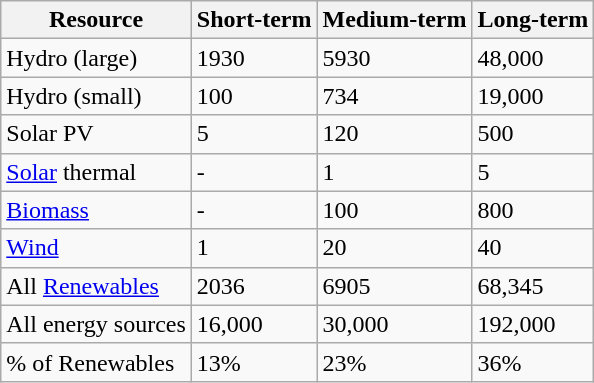<table class="wikitable">
<tr>
<th>Resource</th>
<th>Short-term</th>
<th>Medium-term</th>
<th>Long-term</th>
</tr>
<tr>
<td>Hydro (large)</td>
<td>1930</td>
<td>5930</td>
<td>48,000</td>
</tr>
<tr>
<td>Hydro (small)</td>
<td>100</td>
<td>734</td>
<td>19,000</td>
</tr>
<tr>
<td>Solar PV</td>
<td>5</td>
<td>120</td>
<td>500</td>
</tr>
<tr>
<td><a href='#'>Solar</a> thermal</td>
<td>-</td>
<td>1</td>
<td>5</td>
</tr>
<tr>
<td><a href='#'>Biomass</a></td>
<td>-</td>
<td>100</td>
<td>800</td>
</tr>
<tr>
<td><a href='#'>Wind</a></td>
<td>1</td>
<td>20</td>
<td>40</td>
</tr>
<tr>
<td>All <a href='#'>Renewables</a></td>
<td>2036</td>
<td>6905</td>
<td>68,345</td>
</tr>
<tr>
<td>All energy sources</td>
<td>16,000</td>
<td>30,000</td>
<td>192,000</td>
</tr>
<tr>
<td>% of Renewables</td>
<td>13%</td>
<td>23%</td>
<td>36%</td>
</tr>
</table>
